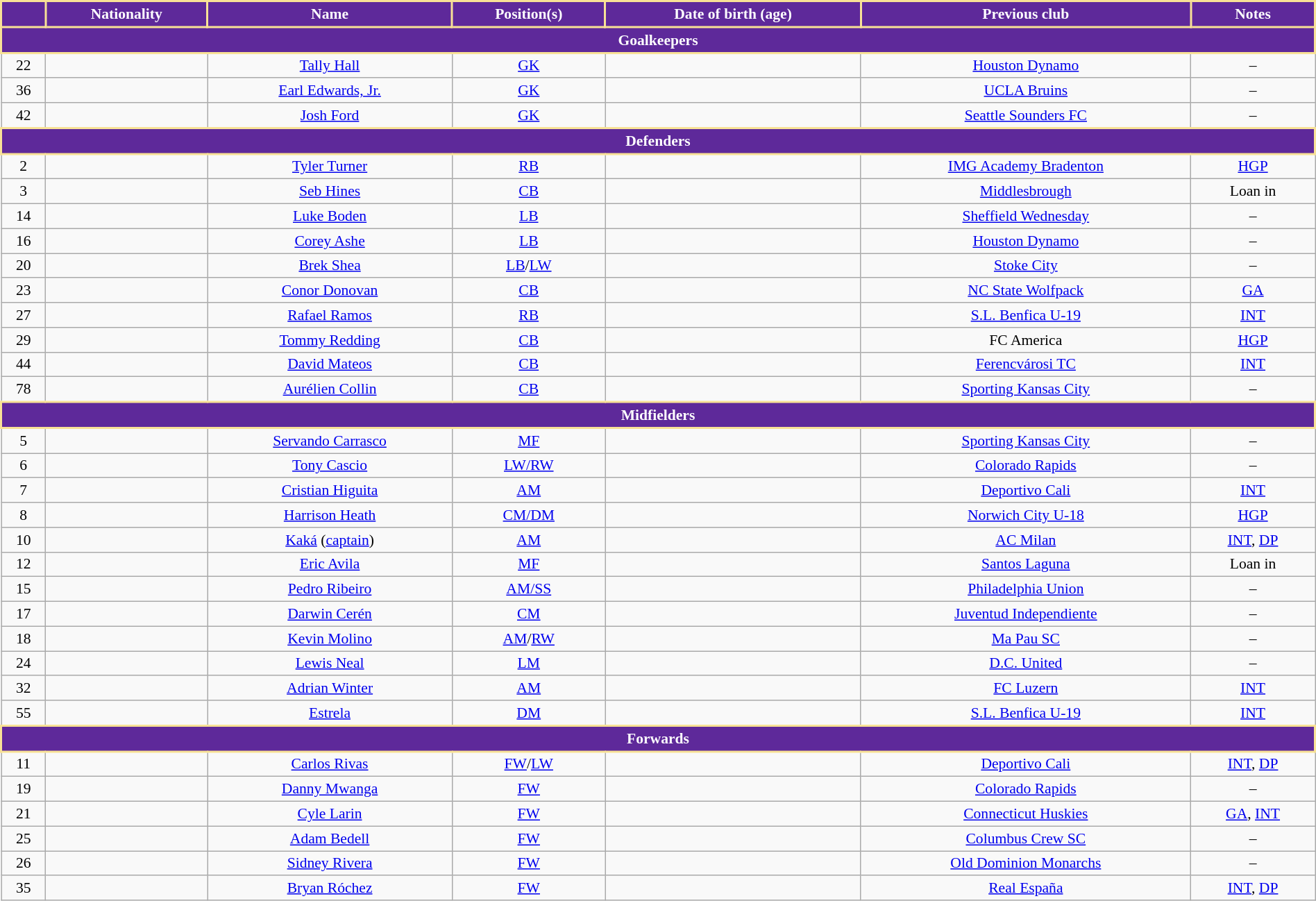<table class="wikitable" style="text-align:center; font-size:90%; width:100%;">
<tr>
<th style="background:#5E299A; color:white; border:2px solid #F8E196; text-align:center;"></th>
<th style="background:#5E299A; color:white; border:2px solid #F8E196; text-align:center;">Nationality</th>
<th style="background:#5E299A; color:white; border:2px solid #F8E196; text-align:center;">Name</th>
<th style="background:#5E299A; color:white; border:2px solid #F8E196; text-align:center;">Position(s)</th>
<th style="background:#5E299A; color:white; border:2px solid #F8E196; text-align:center;">Date of birth (age)</th>
<th style="background:#5E299A; color:white; border:2px solid #F8E196; text-align:center;">Previous club</th>
<th style="background:#5E299A; color:white; border:2px solid #F8E196; text-align:center;">Notes</th>
</tr>
<tr>
<th colspan="7" style="text-align:center; background:#5E299A; color:white; border:2px solid #F8E196;">Goalkeepers</th>
</tr>
<tr>
<td>22</td>
<td></td>
<td><a href='#'>Tally Hall</a></td>
<td><a href='#'>GK</a></td>
<td></td>
<td> <a href='#'>Houston Dynamo</a></td>
<td>–</td>
</tr>
<tr>
<td>36</td>
<td></td>
<td><a href='#'>Earl Edwards, Jr.</a></td>
<td><a href='#'>GK</a></td>
<td></td>
<td> <a href='#'>UCLA Bruins</a></td>
<td>–</td>
</tr>
<tr>
<td>42</td>
<td></td>
<td><a href='#'>Josh Ford</a></td>
<td><a href='#'>GK</a></td>
<td></td>
<td> <a href='#'>Seattle Sounders FC</a></td>
<td>–</td>
</tr>
<tr>
<th colspan="7" style="text-align:center; background:#5E299A; color:white; border:2px solid #F8E196;">Defenders</th>
</tr>
<tr>
<td>2</td>
<td></td>
<td><a href='#'>Tyler Turner</a></td>
<td><a href='#'>RB</a></td>
<td></td>
<td> <a href='#'>IMG Academy Bradenton</a></td>
<td><a href='#'>HGP</a></td>
</tr>
<tr>
<td>3</td>
<td></td>
<td><a href='#'>Seb Hines</a></td>
<td><a href='#'>CB</a></td>
<td></td>
<td> <a href='#'>Middlesbrough</a></td>
<td>Loan in</td>
</tr>
<tr>
<td>14</td>
<td></td>
<td><a href='#'>Luke Boden</a></td>
<td><a href='#'>LB</a></td>
<td></td>
<td> <a href='#'>Sheffield Wednesday</a></td>
<td>–</td>
</tr>
<tr>
<td>16</td>
<td></td>
<td><a href='#'>Corey Ashe</a></td>
<td><a href='#'>LB</a></td>
<td></td>
<td> <a href='#'>Houston Dynamo</a></td>
<td>–</td>
</tr>
<tr>
<td>20</td>
<td></td>
<td><a href='#'>Brek Shea</a></td>
<td><a href='#'>LB</a>/<a href='#'>LW</a></td>
<td></td>
<td> <a href='#'>Stoke City</a></td>
<td>–</td>
</tr>
<tr>
<td>23</td>
<td></td>
<td><a href='#'>Conor Donovan</a></td>
<td><a href='#'>CB</a></td>
<td></td>
<td> <a href='#'>NC State Wolfpack</a></td>
<td><a href='#'>GA</a></td>
</tr>
<tr>
<td>27</td>
<td></td>
<td><a href='#'>Rafael Ramos</a></td>
<td><a href='#'>RB</a></td>
<td></td>
<td> <a href='#'>S.L. Benfica U-19</a></td>
<td><a href='#'>INT</a></td>
</tr>
<tr>
<td>29</td>
<td></td>
<td><a href='#'>Tommy Redding</a></td>
<td><a href='#'>CB</a></td>
<td></td>
<td> FC America</td>
<td><a href='#'>HGP</a></td>
</tr>
<tr>
<td>44</td>
<td></td>
<td><a href='#'>David Mateos</a></td>
<td><a href='#'>CB</a></td>
<td></td>
<td> <a href='#'>Ferencvárosi TC</a></td>
<td><a href='#'>INT</a></td>
</tr>
<tr>
<td>78</td>
<td></td>
<td><a href='#'>Aurélien Collin</a></td>
<td><a href='#'>CB</a></td>
<td></td>
<td> <a href='#'>Sporting Kansas City</a></td>
<td>–</td>
</tr>
<tr>
<th colspan="7" style="text-align:center; background:#5E299A; color:white; border:2px solid #F8E196;">Midfielders</th>
</tr>
<tr>
<td>5</td>
<td></td>
<td><a href='#'>Servando Carrasco</a></td>
<td><a href='#'>MF</a></td>
<td></td>
<td> <a href='#'>Sporting Kansas City</a></td>
<td>–</td>
</tr>
<tr>
<td>6</td>
<td></td>
<td><a href='#'>Tony Cascio</a></td>
<td><a href='#'>LW/RW</a></td>
<td></td>
<td> <a href='#'>Colorado Rapids</a></td>
<td>–</td>
</tr>
<tr>
<td>7</td>
<td></td>
<td><a href='#'>Cristian Higuita</a></td>
<td><a href='#'>AM</a></td>
<td></td>
<td> <a href='#'>Deportivo Cali</a></td>
<td><a href='#'>INT</a></td>
</tr>
<tr>
<td>8</td>
<td></td>
<td><a href='#'>Harrison Heath</a></td>
<td><a href='#'>CM/DM</a></td>
<td></td>
<td> <a href='#'>Norwich City U-18</a></td>
<td><a href='#'>HGP</a></td>
</tr>
<tr>
<td>10</td>
<td></td>
<td><a href='#'>Kaká</a> (<a href='#'>captain</a>)</td>
<td><a href='#'>AM</a></td>
<td></td>
<td> <a href='#'>AC Milan</a></td>
<td><a href='#'>INT</a>, <a href='#'>DP</a></td>
</tr>
<tr>
<td>12</td>
<td></td>
<td><a href='#'>Eric Avila</a></td>
<td><a href='#'>MF</a></td>
<td></td>
<td> <a href='#'>Santos Laguna</a></td>
<td>Loan in</td>
</tr>
<tr>
<td>15</td>
<td></td>
<td><a href='#'>Pedro Ribeiro</a></td>
<td><a href='#'>AM/SS</a></td>
<td></td>
<td> <a href='#'>Philadelphia Union</a></td>
<td>–</td>
</tr>
<tr>
<td>17</td>
<td></td>
<td><a href='#'>Darwin Cerén</a></td>
<td><a href='#'>CM</a></td>
<td></td>
<td> <a href='#'>Juventud Independiente</a></td>
<td>–</td>
</tr>
<tr>
<td>18</td>
<td></td>
<td><a href='#'>Kevin Molino</a></td>
<td><a href='#'>AM</a>/<a href='#'>RW</a></td>
<td></td>
<td> <a href='#'>Ma Pau SC</a></td>
<td>–</td>
</tr>
<tr>
<td>24</td>
<td></td>
<td><a href='#'>Lewis Neal</a></td>
<td><a href='#'>LM</a></td>
<td></td>
<td> <a href='#'>D.C. United</a></td>
<td>–</td>
</tr>
<tr>
<td>32</td>
<td></td>
<td><a href='#'>Adrian Winter</a></td>
<td><a href='#'>AM</a></td>
<td></td>
<td> <a href='#'>FC Luzern</a></td>
<td><a href='#'>INT</a></td>
</tr>
<tr>
<td>55</td>
<td></td>
<td><a href='#'>Estrela</a></td>
<td><a href='#'>DM</a></td>
<td></td>
<td> <a href='#'>S.L. Benfica U-19</a></td>
<td><a href='#'>INT</a></td>
</tr>
<tr>
<th colspan="7" style="text-align:center; background:#5E299A; color:white; border:2px solid #F8E196;">Forwards</th>
</tr>
<tr>
<td>11</td>
<td></td>
<td><a href='#'>Carlos Rivas</a></td>
<td><a href='#'>FW</a>/<a href='#'>LW</a></td>
<td></td>
<td> <a href='#'>Deportivo Cali</a></td>
<td><a href='#'>INT</a>, <a href='#'>DP</a></td>
</tr>
<tr>
<td>19</td>
<td></td>
<td><a href='#'>Danny Mwanga</a></td>
<td><a href='#'>FW</a></td>
<td></td>
<td> <a href='#'>Colorado Rapids</a></td>
<td>–</td>
</tr>
<tr>
<td>21</td>
<td></td>
<td><a href='#'>Cyle Larin</a></td>
<td><a href='#'>FW</a></td>
<td></td>
<td> <a href='#'>Connecticut Huskies</a></td>
<td><a href='#'>GA</a>, <a href='#'>INT</a></td>
</tr>
<tr>
<td>25</td>
<td></td>
<td><a href='#'>Adam Bedell</a></td>
<td><a href='#'>FW</a></td>
<td></td>
<td> <a href='#'>Columbus Crew SC</a></td>
<td>–</td>
</tr>
<tr>
<td>26</td>
<td></td>
<td><a href='#'>Sidney Rivera</a></td>
<td><a href='#'>FW</a></td>
<td></td>
<td> <a href='#'>Old Dominion Monarchs</a></td>
<td>–</td>
</tr>
<tr>
<td>35</td>
<td></td>
<td><a href='#'>Bryan Róchez</a></td>
<td><a href='#'>FW</a></td>
<td></td>
<td> <a href='#'>Real España</a></td>
<td><a href='#'>INT</a>, <a href='#'>DP</a></td>
</tr>
</table>
